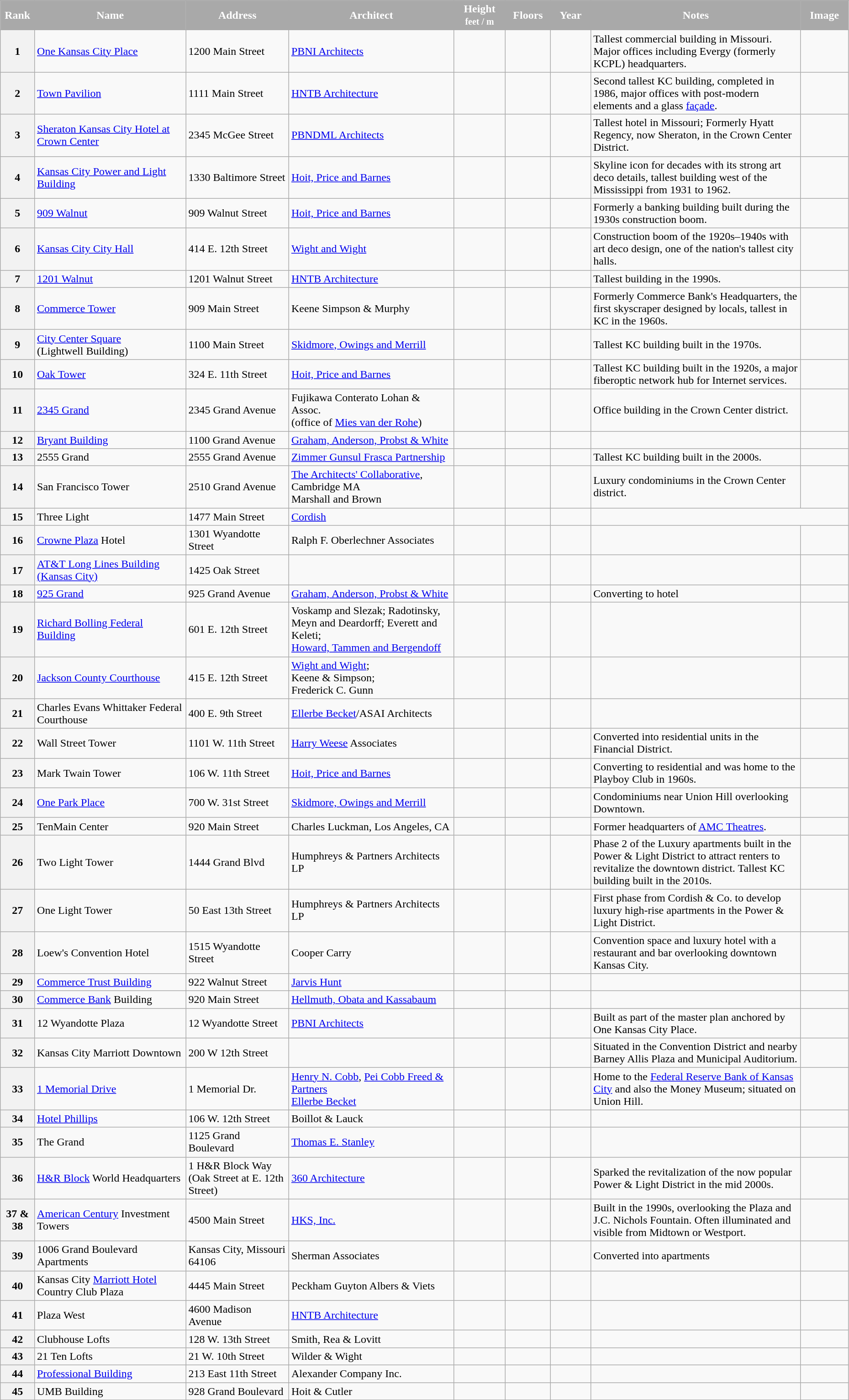<table class="wikitable sortable" padding="5" cellspacing="0" width="98%">
<tr ---- bgcolor="#f9f9f9">
</tr>
<tr>
<th width="50 px" style="background:Darkgray; color:White">Rank</th>
<th width="400 px" style="background:Darkgray; color:White">Name</th>
<th width="250 px" style="background:Darkgray; color:White">Address</th>
<th width="440 px" style="background:Darkgray; color:White">Architect</th>
<th width="100 px" style="background:Darkgray; color:White">Height<br><small>feet / m</small></th>
<th width="80 px" style="background:Darkgray; color:White">Floors</th>
<th width="80 px" style="background:Darkgray; color:White">Year</th>
<th width="590 px" style="background:Darkgray; color:White" class="unsortable">Notes</th>
<th width="90 px" style="background:Darkgray; color:White" class="unsortable">Image</th>
</tr>
<tr>
<th>1</th>
<td><a href='#'>One Kansas City Place</a></td>
<td>1200 Main Street</td>
<td><a href='#'>PBNI Architects</a></td>
<td></td>
<td></td>
<td></td>
<td>Tallest commercial building in Missouri. Major offices including Evergy (formerly KCPL) headquarters.</td>
<td></td>
</tr>
<tr>
<th>2</th>
<td><a href='#'>Town Pavilion</a></td>
<td>1111 Main Street</td>
<td><a href='#'>HNTB Architecture</a></td>
<td></td>
<td></td>
<td></td>
<td>Second tallest KC building, completed in 1986, major offices with post-modern elements and a glass <a href='#'>façade</a>.</td>
<td></td>
</tr>
<tr>
<th>3</th>
<td><a href='#'>Sheraton Kansas City Hotel at Crown Center</a><br></td>
<td>2345 McGee Street</td>
<td><a href='#'>PBNDML Architects</a></td>
<td></td>
<td></td>
<td></td>
<td>Tallest hotel in Missouri; Formerly Hyatt Regency, now Sheraton, in the Crown Center District.</td>
<td></td>
</tr>
<tr>
<th>4</th>
<td><a href='#'>Kansas City Power and Light Building</a></td>
<td>1330 Baltimore Street</td>
<td><a href='#'>Hoit, Price and Barnes</a></td>
<td></td>
<td></td>
<td></td>
<td>Skyline icon for decades with its strong art deco details, tallest building west of the Mississippi from 1931 to 1962.</td>
<td></td>
</tr>
<tr>
<th>5</th>
<td><a href='#'>909 Walnut</a></td>
<td>909 Walnut Street</td>
<td><a href='#'>Hoit, Price and Barnes</a></td>
<td></td>
<td></td>
<td></td>
<td>Formerly a banking building built during the 1930s construction boom.</td>
<td></td>
</tr>
<tr>
<th>6</th>
<td><a href='#'>Kansas City City Hall</a></td>
<td>414 E. 12th Street</td>
<td><a href='#'>Wight and Wight</a></td>
<td></td>
<td></td>
<td></td>
<td>Construction boom of the 1920s–1940s with art deco design, one of the nation's tallest city halls.</td>
<td></td>
</tr>
<tr>
<th>7</th>
<td><a href='#'>1201 Walnut</a></td>
<td>1201 Walnut Street</td>
<td><a href='#'>HNTB Architecture</a></td>
<td></td>
<td></td>
<td></td>
<td>Tallest building in the 1990s.</td>
<td></td>
</tr>
<tr>
<th>8</th>
<td><a href='#'>Commerce Tower</a></td>
<td>909 Main Street</td>
<td>Keene Simpson & Murphy</td>
<td></td>
<td></td>
<td></td>
<td>Formerly Commerce Bank's Headquarters, the first skyscraper designed by locals, tallest in KC in the 1960s.</td>
<td></td>
</tr>
<tr>
<th>9</th>
<td><a href='#'>City Center Square</a><br>(Lightwell Building)</td>
<td>1100 Main Street</td>
<td><a href='#'>Skidmore, Owings and Merrill</a></td>
<td></td>
<td></td>
<td></td>
<td>Tallest KC building built in the 1970s.</td>
<td></td>
</tr>
<tr>
<th>10</th>
<td><a href='#'>Oak Tower</a></td>
<td>324 E. 11th Street</td>
<td><a href='#'>Hoit, Price and Barnes</a></td>
<td></td>
<td></td>
<td></td>
<td>Tallest KC building built in the 1920s, a major fiberoptic network hub for Internet services.</td>
<td></td>
</tr>
<tr>
<th>11</th>
<td><a href='#'>2345 Grand</a></td>
<td>2345 Grand Avenue</td>
<td>Fujikawa Conterato Lohan & Assoc.<br>(office of <a href='#'>Mies van der Rohe</a>)</td>
<td></td>
<td></td>
<td></td>
<td>Office building in the Crown Center district.</td>
<td></td>
</tr>
<tr>
<th>12</th>
<td><a href='#'>Bryant Building</a></td>
<td>1100 Grand Avenue</td>
<td><a href='#'>Graham, Anderson, Probst & White</a></td>
<td></td>
<td></td>
<td></td>
<td></td>
<td></td>
</tr>
<tr>
<th>13</th>
<td>2555 Grand</td>
<td>2555 Grand Avenue</td>
<td><a href='#'>Zimmer Gunsul Frasca Partnership</a></td>
<td></td>
<td></td>
<td></td>
<td>Tallest KC building built in the 2000s.</td>
<td></td>
</tr>
<tr>
<th>14</th>
<td>San Francisco Tower</td>
<td>2510 Grand Avenue</td>
<td><a href='#'>The Architects' Collaborative</a>, Cambridge MA<br>Marshall and Brown</td>
<td></td>
<td></td>
<td></td>
<td>Luxury condominiums in the Crown Center district.</td>
<td></td>
</tr>
<tr>
<th>15</th>
<td>Three Light</td>
<td>1477 Main Street</td>
<td><a href='#'>Cordish</a></td>
<td></td>
<td></td>
<td></td>
</tr>
<tr>
<th>16</th>
<td><a href='#'>Crowne Plaza</a> Hotel<br></td>
<td>1301 Wyandotte Street</td>
<td>Ralph F. Oberlechner Associates</td>
<td></td>
<td></td>
<td></td>
<td></td>
<td></td>
</tr>
<tr>
<th>17</th>
<td><a href='#'>AT&T Long Lines Building (Kansas City)</a></td>
<td>1425 Oak Street</td>
<td></td>
<td></td>
<td></td>
<td></td>
<td></td>
<td></td>
</tr>
<tr>
<th>18</th>
<td><a href='#'>925 Grand</a></td>
<td>925 Grand Avenue</td>
<td><a href='#'>Graham, Anderson, Probst & White</a></td>
<td></td>
<td></td>
<td></td>
<td>Converting to hotel</td>
<td></td>
</tr>
<tr>
<th>19</th>
<td><a href='#'>Richard Bolling Federal Building</a></td>
<td>601 E. 12th Street</td>
<td>Voskamp and Slezak; Radotinsky, Meyn and Deardorff; Everett and Keleti;<br><a href='#'>Howard, Tammen and Bergendoff</a></td>
<td></td>
<td></td>
<td></td>
<td></td>
<td></td>
</tr>
<tr>
<th>20</th>
<td><a href='#'>Jackson County Courthouse</a></td>
<td>415 E. 12th Street</td>
<td><a href='#'>Wight and Wight</a>;<br>Keene & Simpson;<br>Frederick C. Gunn</td>
<td></td>
<td></td>
<td></td>
<td></td>
<td></td>
</tr>
<tr>
<th>21</th>
<td>Charles Evans Whittaker Federal Courthouse</td>
<td>400 E. 9th Street</td>
<td><a href='#'>Ellerbe Becket</a>/ASAI Architects</td>
<td></td>
<td></td>
<td></td>
<td></td>
<td></td>
</tr>
<tr>
<th>22</th>
<td>Wall Street Tower<br></td>
<td>1101 W. 11th Street</td>
<td><a href='#'>Harry Weese</a> Associates</td>
<td></td>
<td></td>
<td></td>
<td>Converted into residential units in the Financial District.</td>
<td></td>
</tr>
<tr>
<th>23</th>
<td>Mark Twain Tower</td>
<td>106 W. 11th Street</td>
<td><a href='#'>Hoit, Price and Barnes</a></td>
<td></td>
<td></td>
<td></td>
<td>Converting to residential and was home to the Playboy Club in 1960s.</td>
<td></td>
</tr>
<tr>
<th>24</th>
<td><a href='#'>One Park Place</a></td>
<td>700 W. 31st Street</td>
<td><a href='#'>Skidmore, Owings and Merrill</a></td>
<td></td>
<td></td>
<td></td>
<td>Condominiums near Union Hill overlooking Downtown.</td>
<td></td>
</tr>
<tr>
<th>25</th>
<td>TenMain Center</td>
<td>920 Main Street</td>
<td>Charles Luckman, Los Angeles, CA</td>
<td></td>
<td></td>
<td></td>
<td>Former headquarters of <a href='#'>AMC Theatres</a>.</td>
<td><br></td>
</tr>
<tr>
<th>26</th>
<td>Two Light Tower</td>
<td>1444 Grand Blvd</td>
<td>Humphreys & Partners Architects LP</td>
<td></td>
<td></td>
<td></td>
<td>Phase 2 of the Luxury apartments built in the Power & Light District to attract renters to revitalize the downtown district. Tallest KC building built in the 2010s.</td>
<td></td>
</tr>
<tr>
<th>27</th>
<td>One Light Tower</td>
<td>50 East 13th Street</td>
<td>Humphreys & Partners Architects LP</td>
<td></td>
<td></td>
<td></td>
<td>First phase from Cordish & Co. to develop luxury high-rise apartments in the Power & Light District.</td>
<td></td>
</tr>
<tr>
<th>28</th>
<td>Loew's Convention Hotel</td>
<td>1515 Wyandotte Street</td>
<td>Cooper Carry</td>
<td></td>
<td></td>
<td></td>
<td>Convention space and luxury hotel with a restaurant and bar overlooking downtown Kansas City.</td>
<td></td>
</tr>
<tr>
<th>29</th>
<td><a href='#'>Commerce Trust Building</a></td>
<td>922 Walnut Street</td>
<td><a href='#'>Jarvis Hunt</a></td>
<td></td>
<td></td>
<td></td>
<td></td>
<td></td>
</tr>
<tr>
<th>30</th>
<td><a href='#'>Commerce Bank</a> Building</td>
<td>920 Main Street</td>
<td><a href='#'>Hellmuth, Obata and Kassabaum</a></td>
<td></td>
<td></td>
<td></td>
<td></td>
<td></td>
</tr>
<tr>
<th>31</th>
<td>12 Wyandotte Plaza</td>
<td>12 Wyandotte Street</td>
<td><a href='#'>PBNI Architects</a></td>
<td></td>
<td></td>
<td></td>
<td>Built as part of the master plan anchored by One Kansas City Place.</td>
<td></td>
</tr>
<tr>
<th>32</th>
<td>Kansas City Marriott Downtown</td>
<td>200 W 12th Street</td>
<td></td>
<td></td>
<td></td>
<td></td>
<td>Situated in the Convention District and nearby Barney Allis Plaza and Municipal Auditorium.</td>
<td></td>
</tr>
<tr>
<th>33</th>
<td><a href='#'>1 Memorial Drive</a></td>
<td>1 Memorial Dr.</td>
<td><a href='#'>Henry N. Cobb</a>, <a href='#'>Pei Cobb Freed & Partners</a><br><a href='#'>Ellerbe Becket</a></td>
<td></td>
<td></td>
<td></td>
<td>Home to the <a href='#'>Federal Reserve Bank of Kansas City</a> and also the Money Museum; situated on Union Hill.</td>
<td></td>
</tr>
<tr>
<th>34</th>
<td><a href='#'>Hotel Phillips</a></td>
<td>106 W. 12th Street</td>
<td>Boillot & Lauck</td>
<td></td>
<td></td>
<td></td>
<td></td>
<td></td>
</tr>
<tr>
<th>35</th>
<td>The Grand</td>
<td>1125 Grand Boulevard</td>
<td><a href='#'>Thomas E. Stanley</a></td>
<td></td>
<td></td>
<td></td>
<td></td>
<td></td>
</tr>
<tr>
<th>36</th>
<td><a href='#'>H&R Block</a> World Headquarters</td>
<td>1 H&R Block Way<br>(Oak Street at E. 12th Street)</td>
<td><a href='#'>360 Architecture</a></td>
<td></td>
<td></td>
<td></td>
<td>Sparked the revitalization of the now popular Power & Light District in the mid 2000s.</td>
<td></td>
</tr>
<tr>
<th>37 & 38</th>
<td><a href='#'>American Century</a> Investment Towers</td>
<td>4500 Main Street</td>
<td><a href='#'>HKS, Inc.</a></td>
<td></td>
<td></td>
<td></td>
<td>Built in the 1990s, overlooking the Plaza and J.C. Nichols Fountain. Often illuminated and visible from Midtown or Westport.</td>
<td></td>
</tr>
<tr>
<th>39</th>
<td>1006 Grand Boulevard Apartments</td>
<td>Kansas City, Missouri 64106</td>
<td>Sherman Associates</td>
<td></td>
<td></td>
<td></td>
<td>Converted into apartments</td>
<td></td>
</tr>
<tr>
<th>40</th>
<td>Kansas City <a href='#'>Marriott Hotel</a> Country Club Plaza</td>
<td>4445 Main Street</td>
<td>Peckham Guyton Albers & Viets</td>
<td></td>
<td></td>
<td></td>
<td></td>
<td></td>
</tr>
<tr>
<th>41</th>
<td>Plaza West</td>
<td>4600 Madison Avenue</td>
<td><a href='#'>HNTB Architecture</a></td>
<td></td>
<td></td>
<td></td>
<td></td>
<td></td>
</tr>
<tr>
<th>42</th>
<td>Clubhouse Lofts</td>
<td>128 W. 13th Street</td>
<td>Smith, Rea & Lovitt</td>
<td></td>
<td></td>
<td></td>
<td></td>
<td></td>
</tr>
<tr>
<th>43</th>
<td>21 Ten Lofts</td>
<td>21 W. 10th Street</td>
<td>Wilder & Wight</td>
<td></td>
<td></td>
<td></td>
<td></td>
<td></td>
</tr>
<tr>
<th>44</th>
<td><a href='#'>Professional Building</a></td>
<td>213 East 11th Street</td>
<td>Alexander Company Inc.</td>
<td></td>
<td></td>
<td></td>
<td></td>
<td></td>
</tr>
<tr>
<th>45</th>
<td>UMB Building</td>
<td>928 Grand Boulevard</td>
<td>Hoit & Cutler</td>
<td></td>
<td></td>
<td></td>
<td></td>
<td></td>
</tr>
<tr>
</tr>
</table>
